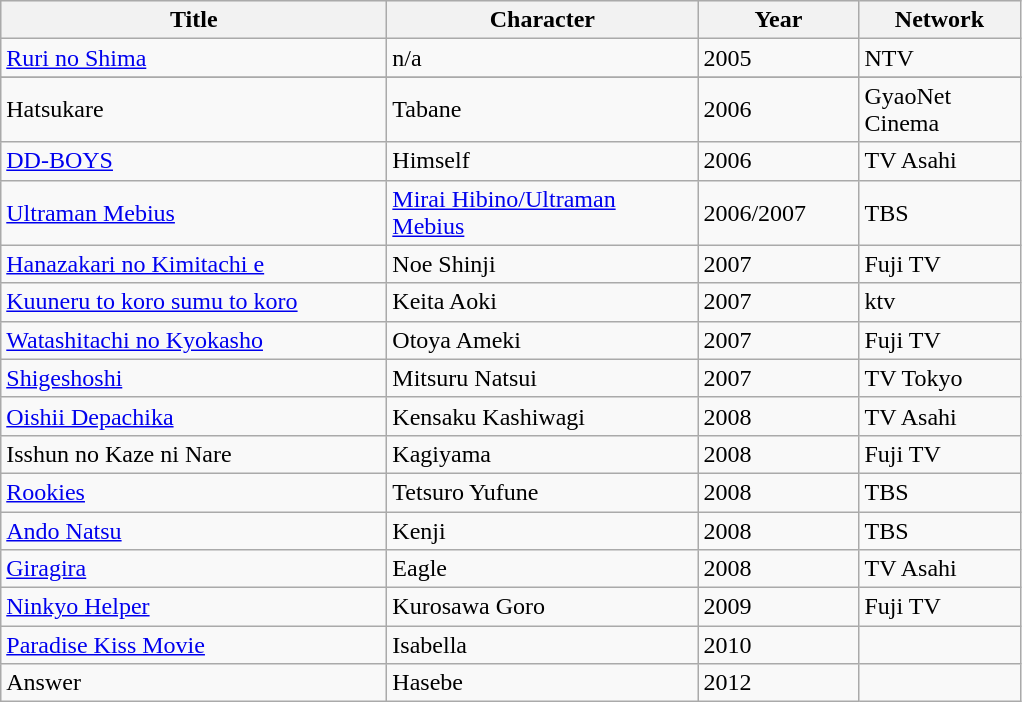<table class="wikitable">
<tr style="background:#e9e9e9;">
<th style="width:250px;">Title</th>
<th style="width:200px;">Character</th>
<th style="width:100px;">Year</th>
<th style="width:100px;">Network</th>
</tr>
<tr>
<td><a href='#'>Ruri no Shima</a></td>
<td>n/a</td>
<td>2005</td>
<td>NTV</td>
</tr>
<tr>
</tr>
<tr>
<td>Hatsukare</td>
<td>Tabane</td>
<td>2006</td>
<td>GyaoNet Cinema</td>
</tr>
<tr>
<td><a href='#'>DD-BOYS</a></td>
<td>Himself</td>
<td>2006</td>
<td>TV Asahi</td>
</tr>
<tr>
<td><a href='#'>Ultraman Mebius</a></td>
<td><a href='#'>Mirai Hibino/Ultraman Mebius</a></td>
<td>2006/2007</td>
<td>TBS</td>
</tr>
<tr>
<td><a href='#'>Hanazakari no Kimitachi e</a></td>
<td>Noe Shinji</td>
<td>2007</td>
<td>Fuji TV</td>
</tr>
<tr>
<td><a href='#'>Kuuneru to koro sumu to koro</a></td>
<td>Keita Aoki</td>
<td>2007</td>
<td>ktv</td>
</tr>
<tr>
<td><a href='#'>Watashitachi no Kyokasho</a></td>
<td>Otoya Ameki</td>
<td>2007</td>
<td>Fuji TV</td>
</tr>
<tr>
<td><a href='#'>Shigeshoshi</a></td>
<td>Mitsuru Natsui</td>
<td>2007</td>
<td>TV Tokyo</td>
</tr>
<tr>
<td><a href='#'>Oishii Depachika</a></td>
<td>Kensaku Kashiwagi</td>
<td>2008</td>
<td>TV Asahi</td>
</tr>
<tr>
<td>Isshun no Kaze ni Nare</td>
<td>Kagiyama</td>
<td>2008</td>
<td>Fuji TV</td>
</tr>
<tr>
<td><a href='#'>Rookies</a></td>
<td>Tetsuro Yufune</td>
<td>2008</td>
<td>TBS</td>
</tr>
<tr>
<td><a href='#'>Ando Natsu</a></td>
<td>Kenji</td>
<td>2008</td>
<td>TBS</td>
</tr>
<tr>
<td><a href='#'>Giragira</a></td>
<td>Eagle</td>
<td>2008</td>
<td>TV Asahi</td>
</tr>
<tr>
<td><a href='#'>Ninkyo Helper</a></td>
<td>Kurosawa Goro</td>
<td>2009</td>
<td>Fuji TV</td>
</tr>
<tr>
<td><a href='#'>Paradise Kiss Movie</a></td>
<td>Isabella</td>
<td>2010</td>
<td></td>
</tr>
<tr>
<td>Answer</td>
<td>Hasebe</td>
<td>2012</td>
<td></td>
</tr>
</table>
